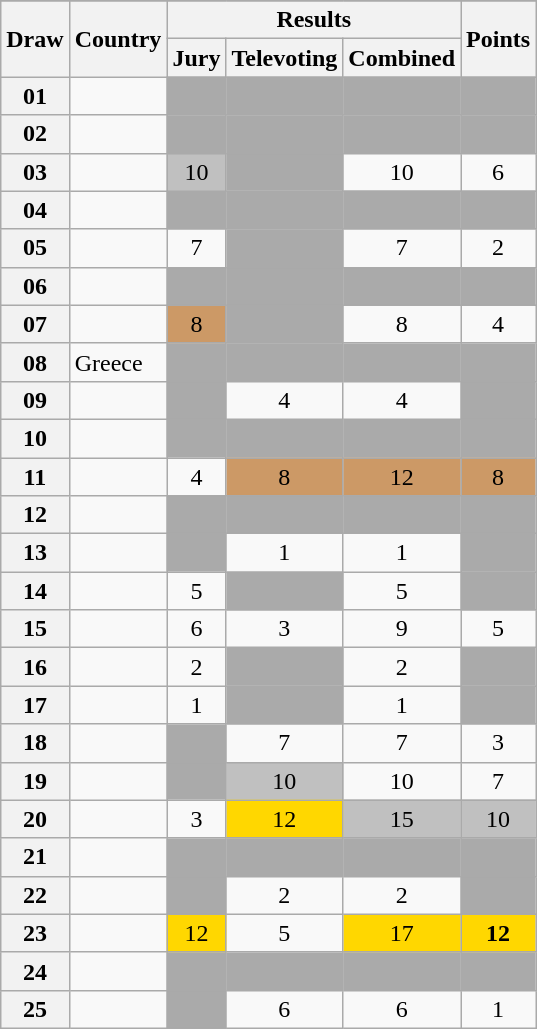<table class="sortable wikitable collapsible plainrowheaders" style="text-align:center;">
<tr>
</tr>
<tr>
<th scope="col" rowspan="2">Draw</th>
<th scope="col" rowspan="2">Country</th>
<th scope="col" colspan="3">Results</th>
<th scope="col" rowspan="2">Points</th>
</tr>
<tr>
<th scope="col">Jury</th>
<th scope="col">Televoting</th>
<th scope="col">Combined</th>
</tr>
<tr>
<th scope="row" style="text-align:center;">01</th>
<td style="text-align:left;"></td>
<td style="background:#AAAAAA;"></td>
<td style="background:#AAAAAA;"></td>
<td style="background:#AAAAAA;"></td>
<td style="background:#AAAAAA;"></td>
</tr>
<tr>
<th scope="row" style="text-align:center;">02</th>
<td style="text-align:left;"></td>
<td style="background:#AAAAAA;"></td>
<td style="background:#AAAAAA;"></td>
<td style="background:#AAAAAA;"></td>
<td style="background:#AAAAAA;"></td>
</tr>
<tr>
<th scope="row" style="text-align:center;">03</th>
<td style="text-align:left;"></td>
<td style="background:silver;">10</td>
<td style="background:#AAAAAA;"></td>
<td>10</td>
<td>6</td>
</tr>
<tr>
<th scope="row" style="text-align:center;">04</th>
<td style="text-align:left;"></td>
<td style="background:#AAAAAA;"></td>
<td style="background:#AAAAAA;"></td>
<td style="background:#AAAAAA;"></td>
<td style="background:#AAAAAA;"></td>
</tr>
<tr>
<th scope="row" style="text-align:center;">05</th>
<td style="text-align:left;"></td>
<td>7</td>
<td style="background:#AAAAAA;"></td>
<td>7</td>
<td>2</td>
</tr>
<tr>
<th scope="row" style="text-align:center;">06</th>
<td style="text-align:left;"></td>
<td style="background:#AAAAAA;"></td>
<td style="background:#AAAAAA;"></td>
<td style="background:#AAAAAA;"></td>
<td style="background:#AAAAAA;"></td>
</tr>
<tr>
<th scope="row" style="text-align:center;">07</th>
<td style="text-align:left;"></td>
<td style="background:#CC9966;">8</td>
<td style="background:#AAAAAA;"></td>
<td>8</td>
<td>4</td>
</tr>
<tr class="sortbottom">
<th scope="row" style="text-align:center;">08</th>
<td style="text-align:left;"> Greece</td>
<td style="background:#AAAAAA;"></td>
<td style="background:#AAAAAA;"></td>
<td style="background:#AAAAAA;"></td>
<td style="background:#AAAAAA;"></td>
</tr>
<tr>
<th scope="row" style="text-align:center;">09</th>
<td style="text-align:left;"></td>
<td style="background:#AAAAAA;"></td>
<td>4</td>
<td>4</td>
<td style="background:#AAAAAA;"></td>
</tr>
<tr>
<th scope="row" style="text-align:center;">10</th>
<td style="text-align:left;"></td>
<td style="background:#AAAAAA;"></td>
<td style="background:#AAAAAA;"></td>
<td style="background:#AAAAAA;"></td>
<td style="background:#AAAAAA;"></td>
</tr>
<tr>
<th scope="row" style="text-align:center;">11</th>
<td style="text-align:left;"></td>
<td>4</td>
<td style="background:#CC9966;">8</td>
<td style="background:#CC9966;">12</td>
<td style="background:#CC9966;">8</td>
</tr>
<tr>
<th scope="row" style="text-align:center;">12</th>
<td style="text-align:left;"></td>
<td style="background:#AAAAAA;"></td>
<td style="background:#AAAAAA;"></td>
<td style="background:#AAAAAA;"></td>
<td style="background:#AAAAAA;"></td>
</tr>
<tr>
<th scope="row" style="text-align:center;">13</th>
<td style="text-align:left;"></td>
<td style="background:#AAAAAA;"></td>
<td>1</td>
<td>1</td>
<td style="background:#AAAAAA;"></td>
</tr>
<tr>
<th scope="row" style="text-align:center;">14</th>
<td style="text-align:left;"></td>
<td>5</td>
<td style="background:#AAAAAA;"></td>
<td>5</td>
<td style="background:#AAAAAA;"></td>
</tr>
<tr>
<th scope="row" style="text-align:center;">15</th>
<td style="text-align:left;"></td>
<td>6</td>
<td>3</td>
<td>9</td>
<td>5</td>
</tr>
<tr>
<th scope="row" style="text-align:center;">16</th>
<td style="text-align:left;"></td>
<td>2</td>
<td style="background:#AAAAAA;"></td>
<td>2</td>
<td style="background:#AAAAAA;"></td>
</tr>
<tr>
<th scope="row" style="text-align:center;">17</th>
<td style="text-align:left;"></td>
<td>1</td>
<td style="background:#AAAAAA;"></td>
<td>1</td>
<td style="background:#AAAAAA;"></td>
</tr>
<tr>
<th scope="row" style="text-align:center;">18</th>
<td style="text-align:left;"></td>
<td style="background:#AAAAAA;"></td>
<td>7</td>
<td>7</td>
<td>3</td>
</tr>
<tr>
<th scope="row" style="text-align:center;">19</th>
<td style="text-align:left;"></td>
<td style="background:#AAAAAA;"></td>
<td style="background:silver;">10</td>
<td>10</td>
<td>7</td>
</tr>
<tr>
<th scope="row" style="text-align:center;">20</th>
<td style="text-align:left;"></td>
<td>3</td>
<td style="background:gold;">12</td>
<td style="background:silver;">15</td>
<td style="background:silver;">10</td>
</tr>
<tr>
<th scope="row" style="text-align:center;">21</th>
<td style="text-align:left;"></td>
<td style="background:#AAAAAA;"></td>
<td style="background:#AAAAAA;"></td>
<td style="background:#AAAAAA;"></td>
<td style="background:#AAAAAA;"></td>
</tr>
<tr>
<th scope="row" style="text-align:center;">22</th>
<td style="text-align:left;"></td>
<td style="background:#AAAAAA;"></td>
<td>2</td>
<td>2</td>
<td style="background:#AAAAAA;"></td>
</tr>
<tr>
<th scope="row" style="text-align:center;">23</th>
<td style="text-align:left;"></td>
<td style="background:gold;">12</td>
<td>5</td>
<td style="background:gold;">17</td>
<td style="background:gold;"><strong>12</strong></td>
</tr>
<tr>
<th scope="row" style="text-align:center;">24</th>
<td style="text-align:left;"></td>
<td style="background:#AAAAAA;"></td>
<td style="background:#AAAAAA;"></td>
<td style="background:#AAAAAA;"></td>
<td style="background:#AAAAAA;"></td>
</tr>
<tr>
<th scope="row" style="text-align:center;">25</th>
<td style="text-align:left;"></td>
<td style="background:#AAAAAA;"></td>
<td>6</td>
<td>6</td>
<td>1</td>
</tr>
</table>
